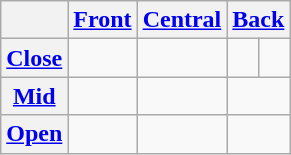<table class="wikitable" style="text-align:center;">
<tr>
<th></th>
<th><a href='#'>Front</a></th>
<th><a href='#'>Central</a></th>
<th colspan="2"><a href='#'>Back</a></th>
</tr>
<tr>
<th><a href='#'>Close</a></th>
<td></td>
<td></td>
<td></td>
<td></td>
</tr>
<tr>
<th><a href='#'>Mid</a></th>
<td></td>
<td></td>
<td colspan="2"></td>
</tr>
<tr>
<th><a href='#'>Open</a></th>
<td></td>
<td></td>
<td colspan="2"></td>
</tr>
</table>
